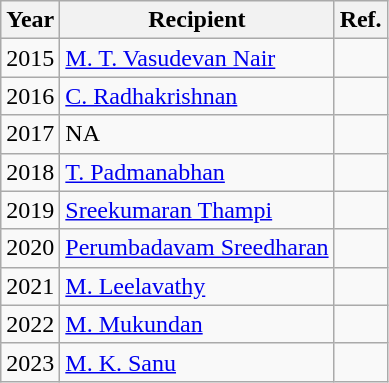<table class="wikitable">
<tr>
<th>Year</th>
<th>Recipient</th>
<th>Ref.</th>
</tr>
<tr>
<td>2015</td>
<td><a href='#'>M. T. Vasudevan Nair</a></td>
<td></td>
</tr>
<tr>
<td>2016</td>
<td><a href='#'>C. Radhakrishnan</a></td>
<td></td>
</tr>
<tr>
<td>2017</td>
<td>NA</td>
<td></td>
</tr>
<tr>
<td>2018</td>
<td><a href='#'>T. Padmanabhan</a></td>
<td></td>
</tr>
<tr>
<td>2019</td>
<td><a href='#'>Sreekumaran Thampi</a></td>
<td></td>
</tr>
<tr>
<td>2020</td>
<td><a href='#'>Perumbadavam Sreedharan</a></td>
<td></td>
</tr>
<tr>
<td>2021</td>
<td><a href='#'>M. Leelavathy</a></td>
<td></td>
</tr>
<tr>
<td>2022</td>
<td><a href='#'>M. Mukundan</a></td>
<td></td>
</tr>
<tr>
<td>2023</td>
<td><a href='#'>M. K. Sanu</a></td>
<td></td>
</tr>
</table>
